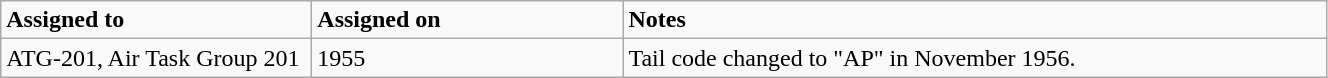<table class="wikitable" style="width: 70%;">
<tr>
<td style="width: 200px;"><strong>Assigned to</strong></td>
<td style="width: 200px;"><strong>Assigned on</strong></td>
<td><strong>Notes</strong></td>
</tr>
<tr>
<td>ATG-201, Air Task Group 201</td>
<td>1955</td>
<td>Tail code changed to "AP" in November 1956.</td>
</tr>
</table>
